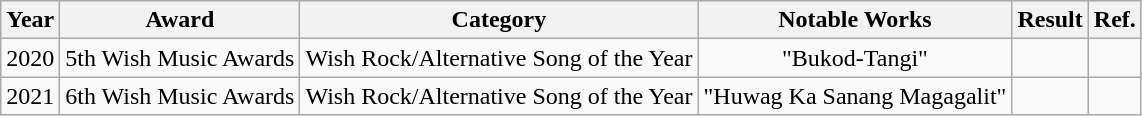<table class="wikitable">
<tr>
<th>Year</th>
<th>Award</th>
<th>Category</th>
<th>Notable Works</th>
<th>Result</th>
<th>Ref.</th>
</tr>
<tr>
<td style="text-align:center;">2020</td>
<td style="text-align:center;">5th Wish Music Awards</td>
<td style="text-align:center;">Wish Rock/Alternative Song of the Year</td>
<td style="text-align:center;">"Bukod-Tangi"</td>
<td></td>
<td style="text-align:center;"></td>
</tr>
<tr>
<td style="text-align:center;">2021</td>
<td style="text-align:center;">6th Wish Music Awards</td>
<td style="text-align:center;">Wish Rock/Alternative Song of the Year</td>
<td style="text-align:center;">"Huwag Ka Sanang Magagalit"</td>
<td></td>
<td style="text-align:center;"></td>
</tr>
</table>
